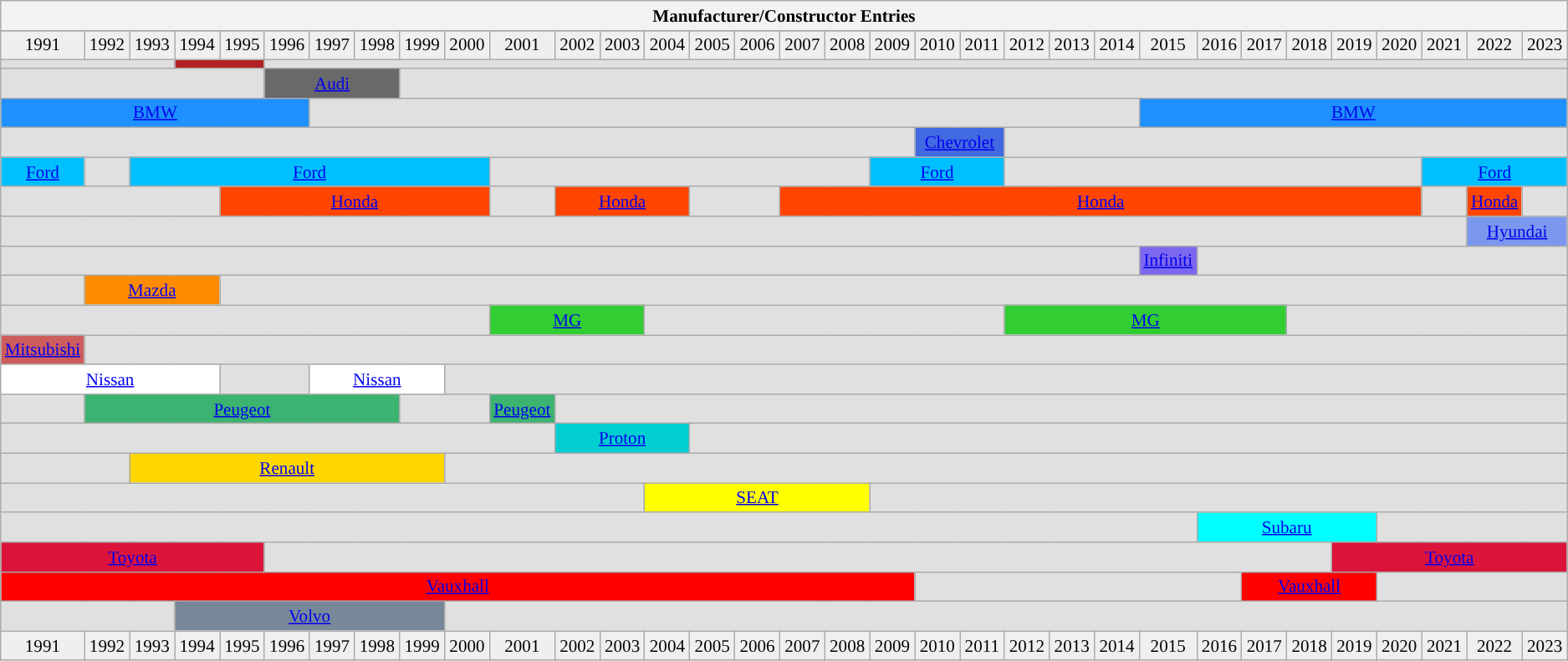<table class="wikitable" style="font-size:88%; text-align:center">
<tr>
<th colspan=33>Manufacturer/Constructor Entries</th>
</tr>
<tr>
</tr>
<tr style="background:#EFEFEF;">
<td width=3%>1991</td>
<td width=3%>1992</td>
<td width=3%>1993</td>
<td width=3%>1994</td>
<td width=3%>1995</td>
<td width=3%>1996</td>
<td width=3%>1997</td>
<td width=3%>1998</td>
<td width=3%>1999</td>
<td width=3%>2000</td>
<td width=3%>2001</td>
<td width=3%>2002</td>
<td width=3%>2003</td>
<td width=3%>2004</td>
<td width=3%>2005</td>
<td width=3%>2006</td>
<td width=3%>2007</td>
<td width=3%>2008</td>
<td width=3%>2009</td>
<td width=3%>2010</td>
<td width=3%>2011</td>
<td width=3%>2012</td>
<td width=3%>2013</td>
<td width=3%>2014</td>
<td width=3%>2015</td>
<td width=3%>2016</td>
<td width=3%>2017</td>
<td width=3%>2018</td>
<td width=3%>2019</td>
<td width=3%>2020</td>
<td width=3%>2021</td>
<td width=3%>2022</td>
<td width=3%>2023</td>
</tr>
<tr>
<td colspan= 3 style="background:#E0E0E0;"></td>
<td colspan=2 style="background:#B22222;"></td>
<td colspan= 28 style="background:#E0E0E0;"></td>
</tr>
<tr>
<td colspan= 5 style="background:#E0E0E0;"></td>
<td colspan=3 style="background:#696969;"><a href='#'>Audi</a></td>
<td colspan= 25 style="background:#E0E0E0;"></td>
</tr>
<tr>
<td colspan= 6 style="background:#1E90FF;"><a href='#'>BMW</a></td>
<td colspan= 18 style="background:#E0E0E0;"></td>
<td colspan= 9 style="background:#1E90FF;"><a href='#'>BMW</a></td>
</tr>
<tr>
<td colspan= 19 style="background:#E0E0E0;"></td>
<td colspan=2 style="background:#4169E1;"><a href='#'>Chevrolet</a></td>
<td colspan= 12 style="background:#E0E0E0;"></td>
</tr>
<tr>
<td colspan= 1 style="background:#00BFFF;"><a href='#'>Ford</a></td>
<td colspan= 1 style="background:#E0E0E0;"></td>
<td colspan= 8 style="background:#00BFFF;"><a href='#'>Ford</a></td>
<td colspan= 8 style="background:#E0E0E0;"></td>
<td colspan= 3 style="background:#00BFFF;"><a href='#'>Ford</a></td>
<td colspan= 9 style="background:#E0E0E0;"></td>
<td colspan= 3 style="background:#00BFFF;"><a href='#'>Ford</a></td>
</tr>
<tr>
<td colspan= 4 style="background:#E0E0E0;"></td>
<td colspan=6 style="background:#FF4500;"><a href='#'>Honda</a></td>
<td colspan= 1 style="background:#E0E0E0;"></td>
<td colspan=3 style="background:#FF4500;"><a href='#'>Honda</a></td>
<td colspan= 2 style="background:#E0E0E0;"></td>
<td colspan=14 style="background:#FF4500;"><a href='#'>Honda</a></td>
<td colspan= 1 style="background:#E0E0E0;"></td>
<td colspan=1 style="background:#FF4500;"><a href='#'>Honda</a></td>
<td colspan= 1 style="background:#E0E0E0;"></td>
</tr>
<tr>
<td colspan= 31 style="background:#E0E0E0;"></td>
<td colspan=2 style="background:#7B98EE;"><a href='#'>Hyundai</a></td>
</tr>
<tr>
<td colspan= 24 style="background:#E0E0E0;"></td>
<td colspan=1 style="background:#7B68EE;"><a href='#'>Infiniti</a></td>
<td colspan= 8 style="background:#E0E0E0;"></td>
</tr>
<tr>
<td colspan= 1 style="background:#E0E0E0;"></td>
<td colspan= 3 style="background:#FF8C00;"><a href='#'>Mazda</a></td>
<td colspan= 29 style="background:#E0E0E0;"></td>
</tr>
<tr>
<td colspan= 10 style="background:#E0E0E0;"></td>
<td colspan= 3 style="background:#32CD32;"><a href='#'>MG</a></td>
<td colspan= 8 style="background:#E0E0E0;"></td>
<td colspan= 6 style="background:#32CD32;"><a href='#'>MG</a></td>
<td colspan= 6 style="background:#E0E0E0;"></td>
</tr>
<tr>
<td colspan= 1 style="background:#CD5C5C;"><a href='#'>Mitsubishi</a></td>
<td colspan= 32 style="background:#E0E0E0;"></td>
</tr>
<tr>
<td colspan= 4 style="background:#FFFFFF;"><a href='#'>Nissan</a></td>
<td colspan= 2 style="background:#E0E0E0;"></td>
<td colspan= 3 style="background:#FFFFFF;"><a href='#'>Nissan</a></td>
<td colspan= 24 style="background:#E0E0E0;"></td>
</tr>
<tr>
<td colspan= 1 style="background:#E0E0E0;"></td>
<td colspan= 7 style="background:#3CB371;"><a href='#'>Peugeot</a></td>
<td colspan= 2 style="background:#E0E0E0;"></td>
<td colspan= 1 style="background:#3CB371;"><a href='#'>Peugeot</a></td>
<td colspan= 22 style="background:#E0E0E0;"></td>
</tr>
<tr>
<td colspan= 11 style="background:#E0E0E0;"></td>
<td colspan=3 style="background:#00CED1;"><a href='#'>Proton</a></td>
<td colspan= 19 style="background:#E0E0E0;"></td>
</tr>
<tr>
<td colspan= 2 style="background:#E0E0E0;"></td>
<td colspan=7 style="background:#FFD700;"><a href='#'>Renault</a></td>
<td colspan= 24 style="background:#E0E0E0;"></td>
</tr>
<tr>
<td colspan= 13 style="background:#E0E0E0;"></td>
<td colspan=5 style="background:#FFFF00;"><a href='#'>SEAT</a></td>
<td colspan= 15 style="background:#E0E0E0;"></td>
</tr>
<tr>
<td colspan= 25 style="background:#E0E0E0;"></td>
<td colspan=4 style="background:#00FFFF;"><a href='#'>Subaru</a></td>
<td colspan= 4 style="background:#E0E0E0;"></td>
</tr>
<tr>
<td colspan= 5 style="background:#DC143C;"><a href='#'>Toyota</a></td>
<td colspan= 23 style="background:#E0E0E0;"></td>
<td colspan= 5 style="background:#DC143C;"><a href='#'>Toyota</a></td>
</tr>
<tr>
<td colspan= 19 style="background:#FF0000;"><a href='#'>Vauxhall</a></td>
<td colspan= 7 style="background:#E0E0E0;"></td>
<td colspan= 3 style="background:#FF0000;"><a href='#'>Vauxhall</a></td>
<td colspan= 4 style="background:#E0E0E0;"></td>
</tr>
<tr>
<td colspan= 3 style="background:#E0E0E0;"></td>
<td colspan=6 style="background:#778899;"><a href='#'>Volvo</a></td>
<td colspan= 24 style="background:#E0E0E0;"></td>
</tr>
<tr style="background:#EFEFEF;">
<td width=3%>1991</td>
<td width=3%>1992</td>
<td width=3%>1993</td>
<td width=3%>1994</td>
<td width=3%>1995</td>
<td width=3%>1996</td>
<td width=3%>1997</td>
<td width=3%>1998</td>
<td width=3%>1999</td>
<td width=3%>2000</td>
<td width=3%>2001</td>
<td width=3%>2002</td>
<td width=3%>2003</td>
<td width=3%>2004</td>
<td width=3%>2005</td>
<td width=3%>2006</td>
<td width=3%>2007</td>
<td width=3%>2008</td>
<td width=3%>2009</td>
<td width=3%>2010</td>
<td width=3%>2011</td>
<td width=3%>2012</td>
<td width=3%>2013</td>
<td width=3%>2014</td>
<td width=3%>2015</td>
<td width=3%>2016</td>
<td width=3%>2017</td>
<td width=3%>2018</td>
<td width=3%>2019</td>
<td width=3%>2020</td>
<td width=3%>2021</td>
<td width=3%>2022</td>
<td width=3%>2023</td>
</tr>
</table>
